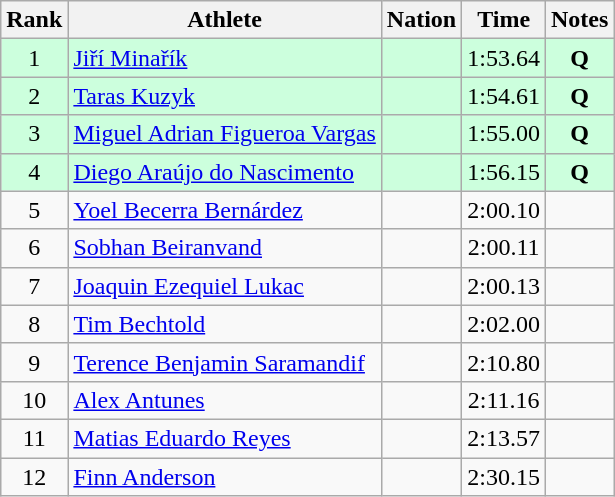<table class="wikitable sortable" style="text-align:center;">
<tr>
<th>Rank</th>
<th>Athlete</th>
<th>Nation</th>
<th>Time</th>
<th>Notes</th>
</tr>
<tr bgcolor=ccffdd>
<td>1</td>
<td align=left><a href='#'>Jiří Minařík</a></td>
<td align=left></td>
<td>1:53.64</td>
<td><strong>Q</strong></td>
</tr>
<tr bgcolor=ccffdd>
<td>2</td>
<td align=left><a href='#'>Taras Kuzyk</a></td>
<td align=left></td>
<td>1:54.61</td>
<td><strong>Q</strong></td>
</tr>
<tr bgcolor=ccffdd>
<td>3</td>
<td align=left><a href='#'>Miguel Adrian Figueroa Vargas</a></td>
<td align=left></td>
<td>1:55.00</td>
<td><strong>Q</strong></td>
</tr>
<tr bgcolor=ccffdd>
<td>4</td>
<td align=left><a href='#'>Diego Araújo do Nascimento</a></td>
<td align=left></td>
<td>1:56.15</td>
<td><strong>Q</strong></td>
</tr>
<tr>
<td>5</td>
<td align=left><a href='#'>Yoel Becerra Bernárdez</a></td>
<td align=left></td>
<td>2:00.10</td>
<td></td>
</tr>
<tr>
<td>6</td>
<td align=left><a href='#'>Sobhan Beiranvand</a></td>
<td align=left></td>
<td>2:00.11</td>
<td></td>
</tr>
<tr>
<td>7</td>
<td align=left><a href='#'>Joaquin Ezequiel Lukac</a></td>
<td align=left></td>
<td>2:00.13</td>
<td></td>
</tr>
<tr>
<td>8</td>
<td align=left><a href='#'>Tim Bechtold</a></td>
<td align=left></td>
<td>2:02.00</td>
<td></td>
</tr>
<tr>
<td>9</td>
<td align=left><a href='#'>Terence Benjamin Saramandif</a></td>
<td align=left></td>
<td>2:10.80</td>
<td></td>
</tr>
<tr>
<td>10</td>
<td align=left><a href='#'>Alex Antunes</a></td>
<td align=left></td>
<td>2:11.16</td>
<td></td>
</tr>
<tr>
<td>11</td>
<td align=left><a href='#'>Matias Eduardo Reyes</a></td>
<td align=left></td>
<td>2:13.57</td>
<td></td>
</tr>
<tr>
<td>12</td>
<td align=left><a href='#'>Finn Anderson</a></td>
<td align=left></td>
<td>2:30.15</td>
<td></td>
</tr>
</table>
